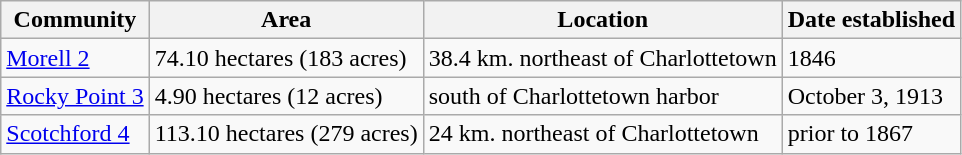<table class="wikitable">
<tr>
<th>Community</th>
<th>Area</th>
<th>Location</th>
<th>Date established</th>
</tr>
<tr>
<td><a href='#'>Morell 2</a></td>
<td>74.10 hectares (183 acres)</td>
<td>38.4 km. northeast of Charlottetown</td>
<td>1846</td>
</tr>
<tr>
<td><a href='#'>Rocky Point 3</a></td>
<td>4.90 hectares (12 acres)</td>
<td>south of Charlottetown harbor</td>
<td>October 3, 1913</td>
</tr>
<tr>
<td><a href='#'>Scotchford 4</a></td>
<td>113.10 hectares (279 acres)</td>
<td>24 km. northeast of Charlottetown</td>
<td>prior to 1867</td>
</tr>
</table>
